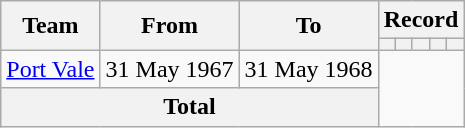<table class="wikitable" style="text-align: center">
<tr>
<th rowspan="2">Team</th>
<th rowspan="2">From</th>
<th rowspan="2">To</th>
<th colspan=5>Record</th>
</tr>
<tr>
<th></th>
<th></th>
<th></th>
<th></th>
<th></th>
</tr>
<tr>
<td align=left><a href='#'>Port Vale</a></td>
<td align=left>31 May 1967</td>
<td align=left>31 May 1968<br></td>
</tr>
<tr>
<th colspan="3">Total<br></th>
</tr>
</table>
